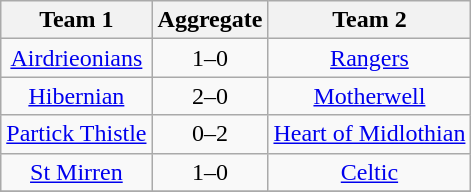<table class="wikitable" style="text-align: center">
<tr>
<th>Team 1</th>
<th>Aggregate</th>
<th>Team 2</th>
</tr>
<tr>
<td><a href='#'>Airdrieonians</a></td>
<td>1–0</td>
<td><a href='#'>Rangers</a></td>
</tr>
<tr>
<td><a href='#'>Hibernian</a></td>
<td>2–0</td>
<td><a href='#'>Motherwell</a></td>
</tr>
<tr>
<td><a href='#'>Partick Thistle</a></td>
<td>0–2</td>
<td><a href='#'>Heart of Midlothian</a></td>
</tr>
<tr>
<td><a href='#'>St Mirren</a></td>
<td>1–0</td>
<td><a href='#'>Celtic</a></td>
</tr>
<tr>
</tr>
</table>
